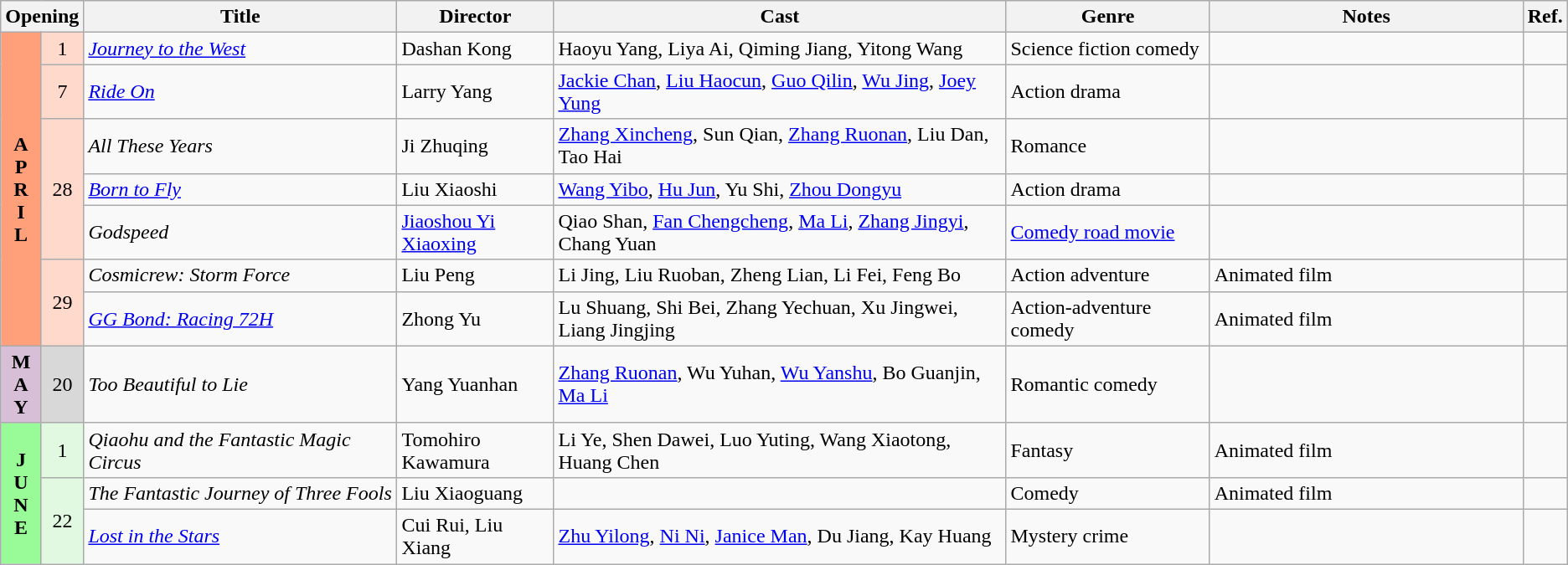<table class="wikitable">
<tr>
<th colspan="2">Opening</th>
<th style="width:20%;">Title</th>
<th style="width:10%;">Director</th>
<th>Cast</th>
<th style="width:13%">Genre</th>
<th style="width:20%">Notes</th>
<th>Ref.</th>
</tr>
<tr>
<td rowspan="7" style="text-align:center; background:#ffa07a; textcolor:#000;"><strong>A<br>P<br>R<br>I<br>L</strong></td>
<td style="text-align:center; background:#ffdacc; textcolor:#000;">1</td>
<td><em><a href='#'>Journey to the West</a></em></td>
<td>Dashan Kong</td>
<td>Haoyu Yang, Liya Ai, Qiming Jiang, Yitong Wang</td>
<td>Science fiction comedy</td>
<td></td>
<td style="text-align:center;"></td>
</tr>
<tr>
<td style="text-align:center; background:#ffdacc; textcolor:#000;">7</td>
<td><em><a href='#'>Ride On</a></em></td>
<td>Larry Yang</td>
<td><a href='#'>Jackie Chan</a>, <a href='#'>Liu Haocun</a>, <a href='#'>Guo Qilin</a>, <a href='#'>Wu Jing</a>, <a href='#'>Joey Yung</a></td>
<td>Action drama</td>
<td></td>
<td style="text-align:center;"></td>
</tr>
<tr>
<td rowspan="3" style="text-align:center; background:#ffdacc; textcolor:#000;">28</td>
<td><em>All These Years</em></td>
<td>Ji Zhuqing</td>
<td><a href='#'>Zhang Xincheng</a>, Sun Qian, <a href='#'>Zhang Ruonan</a>, Liu Dan, Tao Hai</td>
<td>Romance</td>
<td></td>
<td style="text-align:center;"></td>
</tr>
<tr>
<td><em><a href='#'>Born to Fly</a></em></td>
<td>Liu Xiaoshi</td>
<td><a href='#'>Wang Yibo</a>, <a href='#'>Hu Jun</a>, Yu Shi, <a href='#'>Zhou Dongyu</a></td>
<td>Action drama</td>
<td></td>
<td style="text-align:center;"></td>
</tr>
<tr>
<td><em>Godspeed</em></td>
<td><a href='#'>Jiaoshou Yi Xiaoxing</a></td>
<td>Qiao Shan, <a href='#'>Fan Chengcheng</a>, <a href='#'>Ma Li</a>, <a href='#'>Zhang Jingyi</a>, Chang Yuan</td>
<td><a href='#'>Comedy road movie</a></td>
<td></td>
<td style="text-align:center;"></td>
</tr>
<tr>
<td rowspan="2" style="text-align:center; background:#ffdacc; textcolor:#000;">29</td>
<td><em>Cosmicrew: Storm Force</em></td>
<td>Liu Peng</td>
<td>Li Jing, Liu Ruoban, Zheng Lian, Li Fei, Feng Bo</td>
<td>Action adventure</td>
<td>Animated film</td>
<td style="text-align:center;"></td>
</tr>
<tr>
<td><em><a href='#'>GG Bond: Racing 72H</a></em></td>
<td>Zhong Yu</td>
<td>Lu Shuang, Shi Bei, Zhang Yechuan, Xu Jingwei, Liang Jingjing</td>
<td>Action-adventure comedy</td>
<td>Animated film</td>
<td style="text-align:center;"></td>
</tr>
<tr>
<th style="text-align:center; background:thistle; textcolor:#000;">M<br>A<br>Y</th>
<td style="text-align:center; background:#d8d8d8; textcolor:#000;">20</td>
<td><em>Too Beautiful to Lie</em></td>
<td>Yang Yuanhan</td>
<td><a href='#'>Zhang Ruonan</a>, Wu Yuhan, <a href='#'>Wu Yanshu</a>, Bo Guanjin, <a href='#'>Ma Li</a></td>
<td>Romantic comedy</td>
<td></td>
<td style="text-align:center;"></td>
</tr>
<tr>
<th rowspan="3" style="text-align:center; background:#98fb98; textcolor:#000;">J<br>U<br>N<br>E</th>
<td style="text-align:center; background:#e0f9e0;">1</td>
<td><em>Qiaohu and the Fantastic Magic Circus</em></td>
<td>Tomohiro Kawamura</td>
<td>Li Ye, Shen Dawei, Luo Yuting, Wang Xiaotong, Huang Chen</td>
<td>Fantasy</td>
<td>Animated film</td>
<td style="text-align:center;"></td>
</tr>
<tr>
<td rowspan="2" style="text-align:center; background:#e0f9e0;">22</td>
<td><em>The Fantastic Journey of Three Fools</em></td>
<td>Liu Xiaoguang</td>
<td></td>
<td>Comedy</td>
<td>Animated film</td>
<td style="text-align:center;"></td>
</tr>
<tr>
<td><em><a href='#'>Lost in the Stars</a></em></td>
<td>Cui Rui, Liu Xiang</td>
<td><a href='#'>Zhu Yilong</a>, <a href='#'>Ni Ni</a>, <a href='#'>Janice Man</a>, Du Jiang, Kay Huang</td>
<td>Mystery crime</td>
<td></td>
<td style="text-align:center;"></td>
</tr>
</table>
